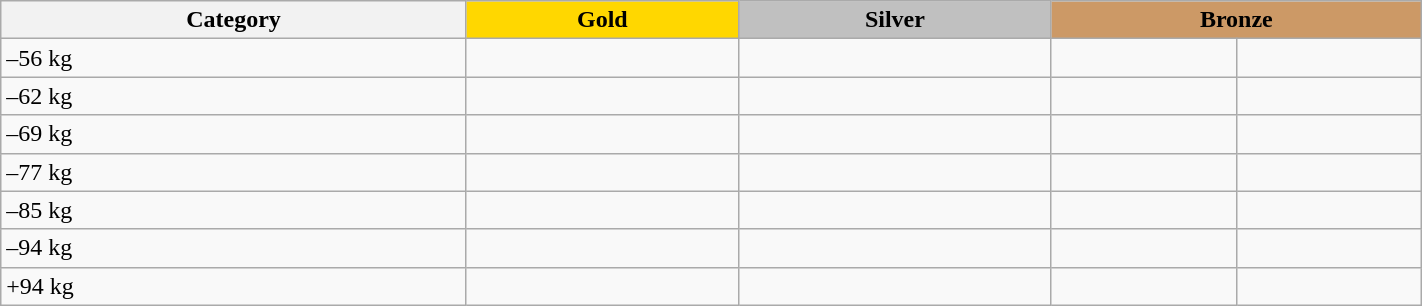<table class=wikitable width=75%>
<tr>
<th>Category</th>
<th style="background: gold">Gold</th>
<th style="background: silver">Silver</th>
<th style="background: #cc9966" colspan=2>Bronze</th>
</tr>
<tr>
<td>–56 kg</td>
<td></td>
<td></td>
<td></td>
<td></td>
</tr>
<tr>
<td>–62 kg</td>
<td></td>
<td></td>
<td></td>
<td></td>
</tr>
<tr>
<td>–69 kg</td>
<td></td>
<td></td>
<td></td>
<td></td>
</tr>
<tr>
<td>–77 kg</td>
<td></td>
<td></td>
<td></td>
<td></td>
</tr>
<tr>
<td>–85 kg</td>
<td></td>
<td></td>
<td></td>
<td></td>
</tr>
<tr>
<td>–94 kg</td>
<td></td>
<td></td>
<td></td>
<td></td>
</tr>
<tr>
<td>+94 kg</td>
<td></td>
<td></td>
<td></td>
<td></td>
</tr>
</table>
